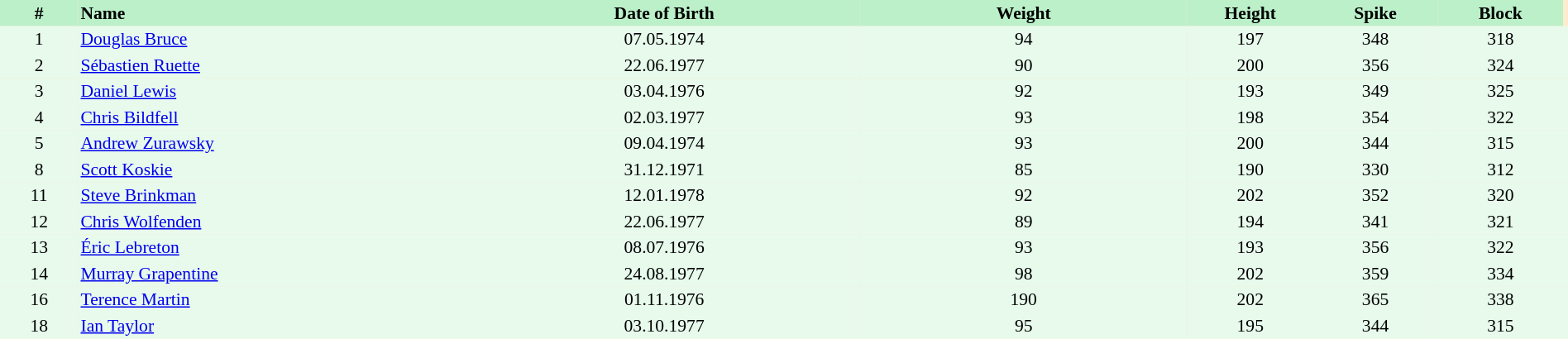<table border=0 cellpadding=2 cellspacing=0  |- bgcolor=#FFECCE style="text-align:center; font-size:90%;" width=100%>
<tr bgcolor=#BBF0C9>
<th width=5%>#</th>
<th width=25% align=left>Name</th>
<th width=25%>Date of Birth</th>
<th width=21%>Weight</th>
<th width=8%>Height</th>
<th width=8%>Spike</th>
<th width=8%>Block</th>
</tr>
<tr bgcolor=#E7FAEC>
<td>1</td>
<td align=left><a href='#'>Douglas Bruce</a></td>
<td>07.05.1974</td>
<td>94</td>
<td>197</td>
<td>348</td>
<td>318</td>
<td></td>
</tr>
<tr bgcolor=#E7FAEC>
<td>2</td>
<td align=left><a href='#'>Sébastien Ruette</a></td>
<td>22.06.1977</td>
<td>90</td>
<td>200</td>
<td>356</td>
<td>324</td>
<td></td>
</tr>
<tr bgcolor=#E7FAEC>
<td>3</td>
<td align=left><a href='#'>Daniel Lewis</a></td>
<td>03.04.1976</td>
<td>92</td>
<td>193</td>
<td>349</td>
<td>325</td>
<td></td>
</tr>
<tr bgcolor=#E7FAEC>
<td>4</td>
<td align=left><a href='#'>Chris Bildfell</a></td>
<td>02.03.1977</td>
<td>93</td>
<td>198</td>
<td>354</td>
<td>322</td>
<td></td>
</tr>
<tr bgcolor=#E7FAEC>
<td>5</td>
<td align=left><a href='#'>Andrew Zurawsky</a></td>
<td>09.04.1974</td>
<td>93</td>
<td>200</td>
<td>344</td>
<td>315</td>
<td></td>
</tr>
<tr bgcolor=#E7FAEC>
<td>8</td>
<td align=left><a href='#'>Scott Koskie</a></td>
<td>31.12.1971</td>
<td>85</td>
<td>190</td>
<td>330</td>
<td>312</td>
<td></td>
</tr>
<tr bgcolor=#E7FAEC>
<td>11</td>
<td align=left><a href='#'>Steve Brinkman</a></td>
<td>12.01.1978</td>
<td>92</td>
<td>202</td>
<td>352</td>
<td>320</td>
<td></td>
</tr>
<tr bgcolor=#E7FAEC>
<td>12</td>
<td align=left><a href='#'>Chris Wolfenden</a></td>
<td>22.06.1977</td>
<td>89</td>
<td>194</td>
<td>341</td>
<td>321</td>
<td></td>
</tr>
<tr bgcolor=#E7FAEC>
<td>13</td>
<td align=left><a href='#'>Éric Lebreton</a></td>
<td>08.07.1976</td>
<td>93</td>
<td>193</td>
<td>356</td>
<td>322</td>
<td></td>
</tr>
<tr bgcolor=#E7FAEC>
<td>14</td>
<td align=left><a href='#'>Murray Grapentine</a></td>
<td>24.08.1977</td>
<td>98</td>
<td>202</td>
<td>359</td>
<td>334</td>
<td></td>
</tr>
<tr bgcolor=#E7FAEC>
<td>16</td>
<td align=left><a href='#'>Terence Martin</a></td>
<td>01.11.1976</td>
<td>190</td>
<td>202</td>
<td>365</td>
<td>338</td>
<td></td>
</tr>
<tr bgcolor=#E7FAEC>
<td>18</td>
<td align=left><a href='#'>Ian Taylor</a></td>
<td>03.10.1977</td>
<td>95</td>
<td>195</td>
<td>344</td>
<td>315</td>
<td></td>
</tr>
</table>
